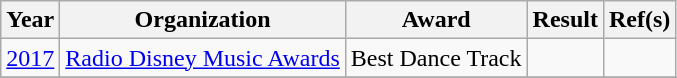<table class="wikitable plainrowheaders">
<tr align=center>
<th scope="col">Year</th>
<th scope="col">Organization</th>
<th scope="col">Award</th>
<th scope="col">Result</th>
<th scope="col">Ref(s)</th>
</tr>
<tr>
<td><a href='#'>2017</a></td>
<td><a href='#'>Radio Disney Music Awards</a></td>
<td>Best Dance Track</td>
<td></td>
<td style="text-align:center;"></td>
</tr>
<tr>
</tr>
</table>
